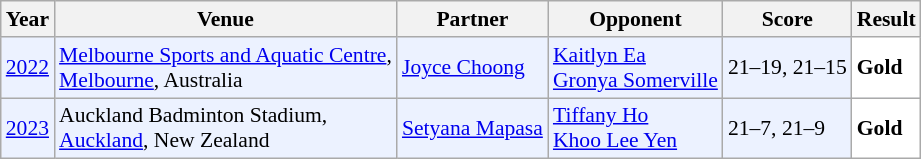<table class="sortable wikitable" style="font-size: 90%;">
<tr>
<th>Year</th>
<th>Venue</th>
<th>Partner</th>
<th>Opponent</th>
<th>Score</th>
<th>Result</th>
</tr>
<tr style="background:#ECF2FF">
<td align="center"><a href='#'>2022</a></td>
<td align="left"><a href='#'>Melbourne Sports and Aquatic Centre</a>,<br><a href='#'>Melbourne</a>, Australia</td>
<td align="left"> <a href='#'>Joyce Choong</a></td>
<td align="left"> <a href='#'>Kaitlyn Ea</a><br> <a href='#'>Gronya Somerville</a></td>
<td align="left">21–19, 21–15</td>
<td align="left" bgcolor="#ffffff"> <strong>Gold</strong></td>
</tr>
<tr style="background:#ECF2FF">
<td align="center"><a href='#'>2023</a></td>
<td align="left">Auckland Badminton Stadium,<br><a href='#'>Auckland</a>, New Zealand</td>
<td align="left"> <a href='#'>Setyana Mapasa</a></td>
<td align="left"> <a href='#'>Tiffany Ho</a><br> <a href='#'>Khoo Lee Yen</a></td>
<td align="left">21–7, 21–9</td>
<td align="left" bgcolor="#ffffff"> <strong>Gold</strong></td>
</tr>
</table>
